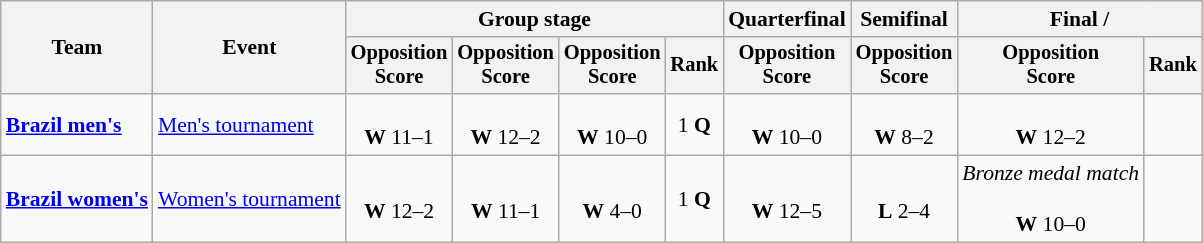<table class="wikitable" style="font-size:90%;text-align:center">
<tr>
<th rowspan="2">Team</th>
<th rowspan="2">Event</th>
<th colspan="4">Group stage</th>
<th>Quarterfinal</th>
<th>Semifinal</th>
<th colspan="2">Final / </th>
</tr>
<tr style="font-size:95%">
<th>Opposition<br>Score</th>
<th>Opposition<br>Score</th>
<th>Opposition<br>Score</th>
<th>Rank</th>
<th>Opposition<br>Score</th>
<th>Opposition<br>Score</th>
<th>Opposition<br>Score</th>
<th>Rank</th>
</tr>
<tr>
<td align=left><strong><a href='#'>Brazil men's</a></strong></td>
<td align=left><a href='#'>Men's tournament</a></td>
<td><br><strong>W</strong> 11–1</td>
<td><br><strong>W</strong> 12–2</td>
<td><br><strong>W</strong> 10–0</td>
<td>1 <strong>Q</strong></td>
<td><br><strong>W</strong> 10–0</td>
<td><br><strong>W</strong> 8–2</td>
<td><br><strong>W</strong> 12–2</td>
<td></td>
</tr>
<tr>
<td align=left><strong><a href='#'>Brazil women's</a></strong></td>
<td align=left><a href='#'>Women's tournament</a></td>
<td><br><strong>W</strong> 12–2</td>
<td><br><strong>W</strong> 11–1</td>
<td><br><strong>W</strong> 4–0</td>
<td>1 <strong>Q</strong></td>
<td><br><strong>W</strong> 12–5</td>
<td><br><strong>L</strong> 2–4</td>
<td><em>Bronze medal match</em><br><br><strong>W</strong> 10–0</td>
<td></td>
</tr>
</table>
